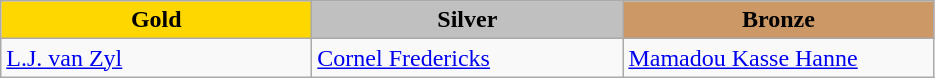<table class="wikitable" style="text-align:left">
<tr align="center">
<td width=200 bgcolor=gold><strong>Gold</strong></td>
<td width=200 bgcolor=silver><strong>Silver</strong></td>
<td width=200 bgcolor=CC9966><strong>Bronze</strong></td>
</tr>
<tr>
<td><a href='#'>L.J. van Zyl</a><br><em></em></td>
<td><a href='#'>Cornel Fredericks</a><br><em></em></td>
<td><a href='#'>Mamadou Kasse Hanne</a><br><em></em></td>
</tr>
</table>
